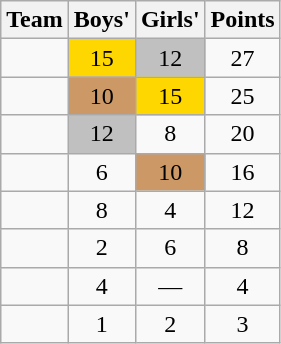<table class=wikitable style="text-align:center">
<tr>
<th>Team</th>
<th>Boys'</th>
<th>Girls'</th>
<th>Points</th>
</tr>
<tr>
<td align=left></td>
<td bgcolor=gold>15</td>
<td bgcolor=silver>12</td>
<td>27</td>
</tr>
<tr>
<td align=left></td>
<td bgcolor=#CC9966>10</td>
<td bgcolor=gold>15</td>
<td>25</td>
</tr>
<tr>
<td align=left></td>
<td bgcolor=silver>12</td>
<td>8</td>
<td>20</td>
</tr>
<tr>
<td align=left></td>
<td>6</td>
<td bgcolor=#CC9966>10</td>
<td>16</td>
</tr>
<tr>
<td align=left></td>
<td>8</td>
<td>4</td>
<td>12</td>
</tr>
<tr>
<td align=left></td>
<td>2</td>
<td>6</td>
<td>8</td>
</tr>
<tr>
<td align=left></td>
<td>4</td>
<td>—</td>
<td>4</td>
</tr>
<tr>
<td align=left></td>
<td>1</td>
<td>2</td>
<td>3</td>
</tr>
</table>
